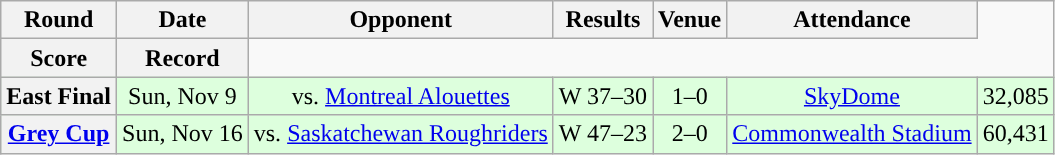<table class="wikitable" style="text-align:center">
<tr>
<th>Round</th>
<th>Date</th>
<th>Opponent</th>
<th>Results</th>
<th>Venue</th>
<th>Attendance</th>
</tr>
<tr>
<th>Score</th>
<th>Record</th>
</tr>
<tr style="background:#ddffdd">
<th>East Final</th>
<td>Sun, Nov 9</td>
<td>vs. <a href='#'>Montreal Alouettes</a></td>
<td>W 37–30</td>
<td>1–0</td>
<td><a href='#'>SkyDome</a></td>
<td>32,085</td>
</tr>
<tr style="background:#ddffdd">
<th><a href='#'>Grey Cup</a></th>
<td>Sun, Nov 16</td>
<td>vs. <a href='#'>Saskatchewan Roughriders</a></td>
<td>W 47–23</td>
<td>2–0</td>
<td><a href='#'>Commonwealth Stadium</a></td>
<td>60,431</td>
</tr>
</table>
